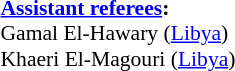<table width=50% style="font-size: 90%">
<tr>
<td><br><strong><a href='#'>Assistant referees</a>:</strong><br>
Gamal El-Hawary (<a href='#'>Libya</a>) <br> Khaeri El-Magouri (<a href='#'>Libya</a>)</td>
</tr>
</table>
